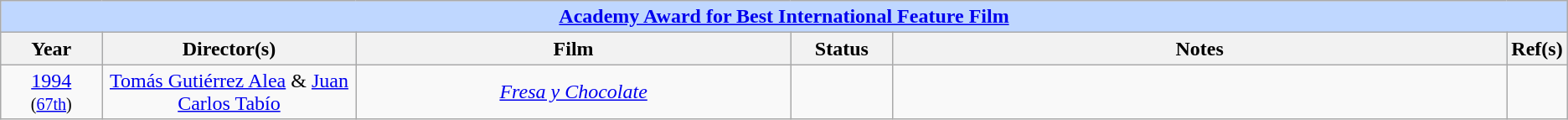<table class="wikitable" style="text-align: center">
<tr style="background:#bfd7ff;">
<td colspan="6" style="text-align:center;"><strong><a href='#'>Academy Award for Best International Feature Film</a></strong></td>
</tr>
<tr style="background:#ebf5ff;">
<th style="width:75px;">Year</th>
<th style="width:200px;">Director(s)</th>
<th style="width:350px;">Film</th>
<th style="width:75px;">Status</th>
<th style="width:500px;">Notes</th>
<th width="3">Ref(s)</th>
</tr>
<tr>
<td style="text-align: center"><a href='#'>1994</a><br><small>(<a href='#'>67th</a>)</small></td>
<td><a href='#'>Tomás Gutiérrez Alea</a> & <a href='#'>Juan Carlos Tabío</a></td>
<td><em><a href='#'>Fresa y Chocolate</a></em></td>
<td></td>
<td></td>
<td style="text-align: center"></td>
</tr>
</table>
